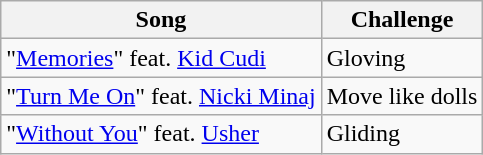<table class="wikitable">
<tr>
<th>Song</th>
<th>Challenge</th>
</tr>
<tr>
<td>"<a href='#'>Memories</a>" feat. <a href='#'>Kid Cudi</a></td>
<td>Gloving</td>
</tr>
<tr>
<td>"<a href='#'>Turn Me On</a>" feat. <a href='#'>Nicki Minaj</a></td>
<td>Move like dolls</td>
</tr>
<tr>
<td>"<a href='#'>Without You</a>" feat. <a href='#'>Usher</a></td>
<td>Gliding</td>
</tr>
</table>
